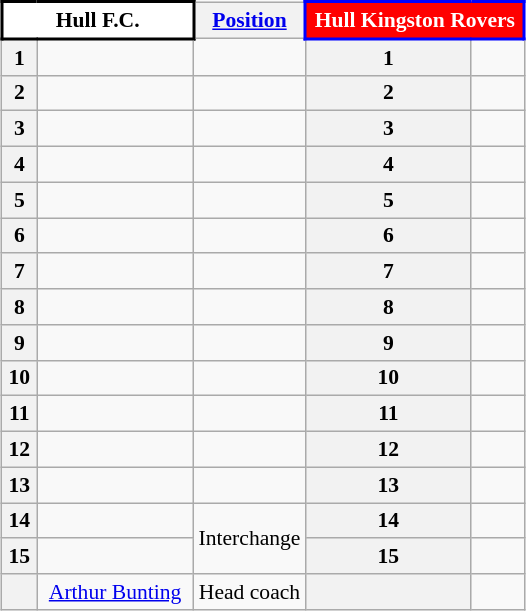<table class="wikitable" style="font-size:90%; text-align:center;margin: 1em auto 1em auto;">
<tr>
<th colspan="2"  style="width:120px; background: white; color:black; border:2px solid black;"><strong>Hull F.C.</strong></th>
<th><a href='#'>Position</a></th>
<th colspan="2"  style="width:138px; background: red; color:white; border:2px solid blue;"><strong>Hull Kingston Rovers</strong></th>
</tr>
<tr>
<th>1</th>
<td> </td>
<td></td>
<th>1</th>
<td></td>
</tr>
<tr>
<th>2</th>
<td></td>
<td></td>
<th>2</th>
<td> </td>
</tr>
<tr>
<th>3</th>
<td></td>
<td></td>
<th>3</th>
<td></td>
</tr>
<tr>
<th>4</th>
<td></td>
<td></td>
<th>4</th>
<td> </td>
</tr>
<tr>
<th>5</th>
<td></td>
<td></td>
<th>5</th>
<td></td>
</tr>
<tr>
<th>6</th>
<td></td>
<td></td>
<th>6</th>
<td></td>
</tr>
<tr>
<th>7</th>
<td></td>
<td></td>
<th>7</th>
<td></td>
</tr>
<tr>
<th>8</th>
<td></td>
<td></td>
<th>8</th>
<td></td>
</tr>
<tr>
<th>9</th>
<td></td>
<td></td>
<th>9</th>
<td></td>
</tr>
<tr>
<th>10</th>
<td></td>
<td></td>
<th>10</th>
<td></td>
</tr>
<tr>
<th>11</th>
<td></td>
<td></td>
<th>11</th>
<td></td>
</tr>
<tr>
<th>12</th>
<td></td>
<td></td>
<th>12</th>
<td> </td>
</tr>
<tr>
<th>13</th>
<td></td>
<td></td>
<th>13</th>
<td></td>
</tr>
<tr>
<th>14</th>
<td></td>
<td rowspan="2">Interchange</td>
<th>14</th>
<td></td>
</tr>
<tr>
<th>15</th>
<td></td>
<th>15</th>
<td></td>
</tr>
<tr>
<th></th>
<td Nowrap> <a href='#'>Arthur Bunting</a></td>
<td>Head coach</td>
<th></th>
<td></td>
</tr>
</table>
